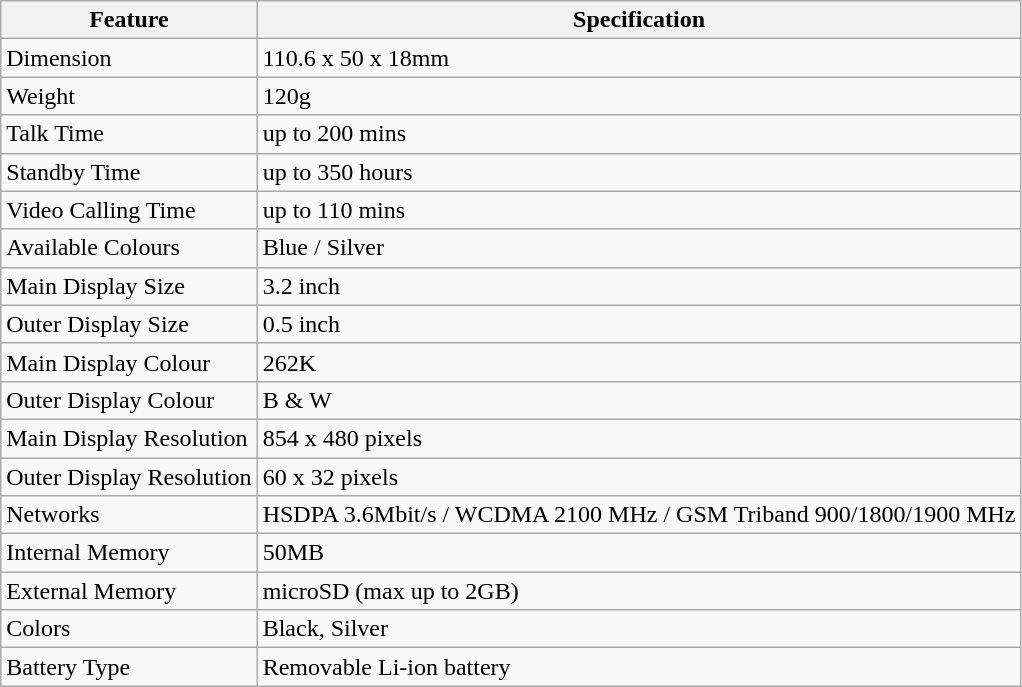<table class="wikitable">
<tr>
<th>Feature</th>
<th>Specification</th>
</tr>
<tr>
<td>Dimension</td>
<td>110.6 x 50 x 18mm</td>
</tr>
<tr>
<td>Weight</td>
<td>120g</td>
</tr>
<tr>
<td>Talk Time</td>
<td>up to 200 mins</td>
</tr>
<tr>
<td>Standby Time</td>
<td>up to 350 hours</td>
</tr>
<tr>
<td>Video Calling Time</td>
<td>up to 110 mins</td>
</tr>
<tr>
<td>Available Colours</td>
<td>Blue / Silver</td>
</tr>
<tr>
<td>Main Display Size</td>
<td>3.2 inch</td>
</tr>
<tr>
<td>Outer Display Size</td>
<td>0.5 inch</td>
</tr>
<tr>
<td>Main Display Colour</td>
<td>262K</td>
</tr>
<tr>
<td>Outer Display Colour</td>
<td>B & W</td>
</tr>
<tr>
<td>Main Display Resolution</td>
<td>854 x 480 pixels</td>
</tr>
<tr>
<td>Outer Display Resolution</td>
<td>60 x 32 pixels</td>
</tr>
<tr>
<td>Networks</td>
<td>HSDPA 3.6Mbit/s / WCDMA 2100 MHz / GSM Triband 900/1800/1900 MHz</td>
</tr>
<tr>
<td>Internal Memory</td>
<td>50MB</td>
</tr>
<tr>
<td>External Memory</td>
<td>microSD (max up to 2GB)</td>
</tr>
<tr>
<td>Colors</td>
<td>Black, Silver</td>
</tr>
<tr>
<td>Battery Type</td>
<td>Removable Li-ion battery</td>
</tr>
</table>
